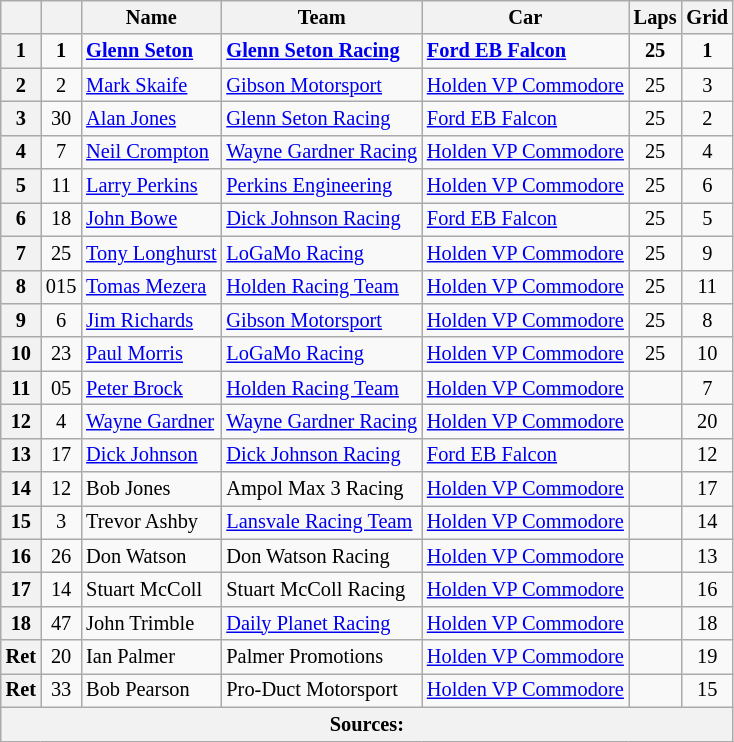<table class="wikitable" style="font-size: 85%">
<tr>
<th></th>
<th></th>
<th>Name</th>
<th>Team</th>
<th>Car</th>
<th>Laps</th>
<th>Grid</th>
</tr>
<tr>
<th>1</th>
<td style="text-align:center;"><strong>1</strong></td>
<td> <strong><a href='#'>Glenn Seton</a></strong></td>
<td><strong><a href='#'>Glenn Seton Racing</a></strong></td>
<td><strong><a href='#'>Ford EB Falcon</a></strong></td>
<td style="text-align:center;"><strong>25</strong></td>
<td style="text-align:center;"><strong>1</strong></td>
</tr>
<tr>
<th>2</th>
<td style="text-align:center;">2</td>
<td> <a href='#'>Mark Skaife</a></td>
<td><a href='#'>Gibson Motorsport</a></td>
<td><a href='#'>Holden VP Commodore</a></td>
<td style="text-align:center;">25</td>
<td style="text-align:center;">3</td>
</tr>
<tr>
<th>3</th>
<td style="text-align:center;">30</td>
<td> <a href='#'>Alan Jones</a></td>
<td><a href='#'>Glenn Seton Racing</a></td>
<td><a href='#'>Ford EB Falcon</a></td>
<td style="text-align:center;">25</td>
<td style="text-align:center;">2</td>
</tr>
<tr>
<th>4</th>
<td style="text-align:center;">7</td>
<td> <a href='#'>Neil Crompton</a></td>
<td><a href='#'>Wayne Gardner Racing</a></td>
<td><a href='#'>Holden VP Commodore</a></td>
<td style="text-align:center;">25</td>
<td style="text-align:center;">4</td>
</tr>
<tr>
<th>5</th>
<td style="text-align:center;">11</td>
<td> <a href='#'>Larry Perkins</a></td>
<td><a href='#'>Perkins Engineering</a></td>
<td><a href='#'>Holden VP Commodore</a></td>
<td style="text-align:center;">25</td>
<td style="text-align:center;">6</td>
</tr>
<tr>
<th>6</th>
<td style="text-align:center;">18</td>
<td> <a href='#'>John Bowe</a></td>
<td><a href='#'>Dick Johnson Racing</a></td>
<td><a href='#'>Ford EB Falcon</a></td>
<td style="text-align:center;">25</td>
<td style="text-align:center;">5</td>
</tr>
<tr>
<th>7</th>
<td style="text-align:center;">25</td>
<td> <a href='#'>Tony Longhurst</a></td>
<td><a href='#'>LoGaMo Racing</a></td>
<td><a href='#'>Holden VP Commodore</a></td>
<td style="text-align:center;">25</td>
<td style="text-align:center;">9</td>
</tr>
<tr>
<th>8</th>
<td style="text-align:center;">015</td>
<td> <a href='#'>Tomas Mezera</a></td>
<td><a href='#'>Holden Racing Team</a></td>
<td><a href='#'>Holden VP Commodore</a></td>
<td style="text-align:center;">25</td>
<td style="text-align:center;">11</td>
</tr>
<tr>
<th>9</th>
<td style="text-align:center;">6</td>
<td> <a href='#'>Jim Richards</a></td>
<td><a href='#'>Gibson Motorsport</a></td>
<td><a href='#'>Holden VP Commodore</a></td>
<td style="text-align:center;">25</td>
<td style="text-align:center;">8</td>
</tr>
<tr>
<th>10</th>
<td style="text-align:center;">23</td>
<td> <a href='#'>Paul Morris</a></td>
<td><a href='#'>LoGaMo Racing</a></td>
<td><a href='#'>Holden VP Commodore</a></td>
<td style="text-align:center;">25</td>
<td style="text-align:center;">10</td>
</tr>
<tr>
<th>11</th>
<td style="text-align:center;">05</td>
<td> <a href='#'>Peter Brock</a></td>
<td><a href='#'>Holden Racing Team</a></td>
<td><a href='#'>Holden VP Commodore</a></td>
<td style="text-align:center;"></td>
<td style="text-align:center;">7</td>
</tr>
<tr>
<th>12</th>
<td style="text-align:center;">4</td>
<td> <a href='#'>Wayne Gardner</a></td>
<td><a href='#'>Wayne Gardner Racing</a></td>
<td><a href='#'>Holden VP Commodore</a></td>
<td style="text-align:center;"></td>
<td style="text-align:center;">20</td>
</tr>
<tr>
<th>13</th>
<td style="text-align:center;">17</td>
<td> <a href='#'>Dick Johnson</a></td>
<td><a href='#'>Dick Johnson Racing</a></td>
<td><a href='#'>Ford EB Falcon</a></td>
<td style="text-align:center;"></td>
<td style="text-align:center;">12</td>
</tr>
<tr>
<th>14</th>
<td style="text-align:center;">12</td>
<td> Bob Jones</td>
<td>Ampol Max 3 Racing</td>
<td><a href='#'>Holden VP Commodore</a></td>
<td style="text-align:center;"></td>
<td style="text-align:center;">17</td>
</tr>
<tr>
<th>15</th>
<td style="text-align:center;">3</td>
<td> Trevor Ashby</td>
<td><a href='#'>Lansvale Racing Team</a></td>
<td><a href='#'>Holden VP Commodore</a></td>
<td style="text-align:center;"></td>
<td style="text-align:center;">14</td>
</tr>
<tr>
<th>16</th>
<td style="text-align:center;">26</td>
<td> Don Watson</td>
<td>Don Watson Racing</td>
<td><a href='#'>Holden VP Commodore</a></td>
<td style="text-align:center;"></td>
<td style="text-align:center;">13</td>
</tr>
<tr>
<th>17</th>
<td style="text-align:center;">14</td>
<td> Stuart McColl</td>
<td>Stuart McColl Racing</td>
<td><a href='#'>Holden VP Commodore</a></td>
<td style="text-align:center;"></td>
<td style="text-align:center;">16</td>
</tr>
<tr>
<th>18</th>
<td style="text-align:center;">47</td>
<td> John Trimble</td>
<td><a href='#'>Daily Planet Racing</a></td>
<td><a href='#'>Holden VP Commodore</a></td>
<td style="text-align:center;"></td>
<td style="text-align:center;">18</td>
</tr>
<tr>
<th>Ret</th>
<td style="text-align:center;">20</td>
<td> Ian Palmer</td>
<td>Palmer Promotions</td>
<td><a href='#'>Holden VP Commodore</a></td>
<td style="text-align:center;"></td>
<td style="text-align:center;">19</td>
</tr>
<tr>
<th>Ret</th>
<td style="text-align:center;">33</td>
<td> Bob Pearson</td>
<td>Pro-Duct Motorsport</td>
<td><a href='#'>Holden VP Commodore</a></td>
<td style="text-align:center;"></td>
<td style="text-align:center;">15</td>
</tr>
<tr>
<th colspan="7">Sources:</th>
</tr>
</table>
